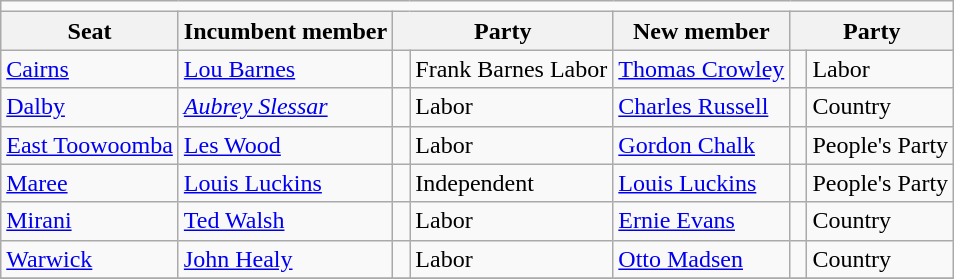<table class="wikitable">
<tr>
<td colspan=7></td>
</tr>
<tr>
<th>Seat</th>
<th>Incumbent member</th>
<th colspan=2>Party</th>
<th>New member</th>
<th colspan=2>Party</th>
</tr>
<tr>
<td><a href='#'>Cairns</a></td>
<td><a href='#'>Lou Barnes</a></td>
<td> </td>
<td>Frank Barnes Labor</td>
<td><a href='#'>Thomas Crowley</a></td>
<td> </td>
<td>Labor</td>
</tr>
<tr>
<td><a href='#'>Dalby</a></td>
<td><em><a href='#'>Aubrey Slessar</a></em></td>
<td> </td>
<td>Labor</td>
<td><a href='#'>Charles Russell</a></td>
<td> </td>
<td>Country</td>
</tr>
<tr>
<td><a href='#'>East Toowoomba</a></td>
<td><a href='#'>Les Wood</a></td>
<td> </td>
<td>Labor</td>
<td><a href='#'>Gordon Chalk</a></td>
<td> </td>
<td>People's Party</td>
</tr>
<tr>
<td><a href='#'>Maree</a></td>
<td><a href='#'>Louis Luckins</a></td>
<td> </td>
<td>Independent</td>
<td><a href='#'>Louis Luckins</a></td>
<td> </td>
<td>People's Party</td>
</tr>
<tr>
<td><a href='#'>Mirani</a></td>
<td><a href='#'>Ted Walsh</a></td>
<td> </td>
<td>Labor</td>
<td><a href='#'>Ernie Evans</a></td>
<td> </td>
<td>Country</td>
</tr>
<tr>
<td><a href='#'>Warwick</a></td>
<td><a href='#'>John Healy</a></td>
<td> </td>
<td>Labor</td>
<td><a href='#'>Otto Madsen</a></td>
<td> </td>
<td>Country</td>
</tr>
<tr>
</tr>
</table>
